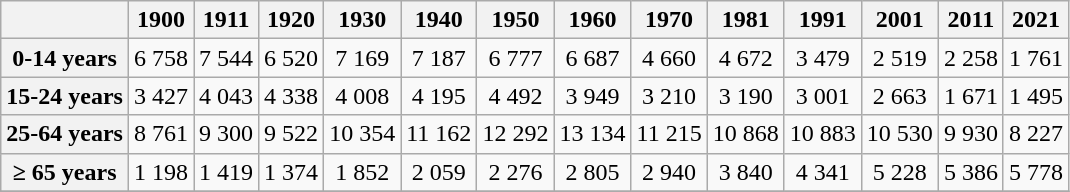<table class="wikitable" style="text-align:center">
<tr>
<th></th>
<th>1900</th>
<th>1911</th>
<th>1920</th>
<th>1930</th>
<th>1940</th>
<th>1950</th>
<th>1960</th>
<th>1970</th>
<th>1981</th>
<th>1991</th>
<th>2001</th>
<th>2011</th>
<th>2021</th>
</tr>
<tr>
<th>0-14 years</th>
<td>6 758</td>
<td>7 544</td>
<td>6 520</td>
<td>7 169</td>
<td>7 187</td>
<td>6 777</td>
<td>6 687</td>
<td>4 660</td>
<td>4 672</td>
<td>3 479</td>
<td>2 519</td>
<td>2 258</td>
<td align="center">1 761</td>
</tr>
<tr>
<th>15-24 years</th>
<td>3 427</td>
<td>4 043</td>
<td>4 338</td>
<td>4 008</td>
<td>4 195</td>
<td>4 492</td>
<td>3 949</td>
<td>3 210</td>
<td>3 190</td>
<td>3 001</td>
<td>2 663</td>
<td>1 671</td>
<td align="center">1 495</td>
</tr>
<tr>
<th>25-64 years</th>
<td>8 761</td>
<td>9 300</td>
<td>9 522</td>
<td>10 354</td>
<td>11 162</td>
<td>12 292</td>
<td>13 134</td>
<td>11 215</td>
<td>10 868</td>
<td>10 883</td>
<td>10 530</td>
<td>9 930</td>
<td align="center">8 227</td>
</tr>
<tr>
<th>≥ 65 years</th>
<td>1 198</td>
<td>1 419</td>
<td>1 374</td>
<td>1 852</td>
<td>2 059</td>
<td>2 276</td>
<td>2 805</td>
<td>2 940</td>
<td>3 840</td>
<td>4 341</td>
<td>5 228</td>
<td>5 386</td>
<td align="center">5 778</td>
</tr>
<tr>
</tr>
</table>
